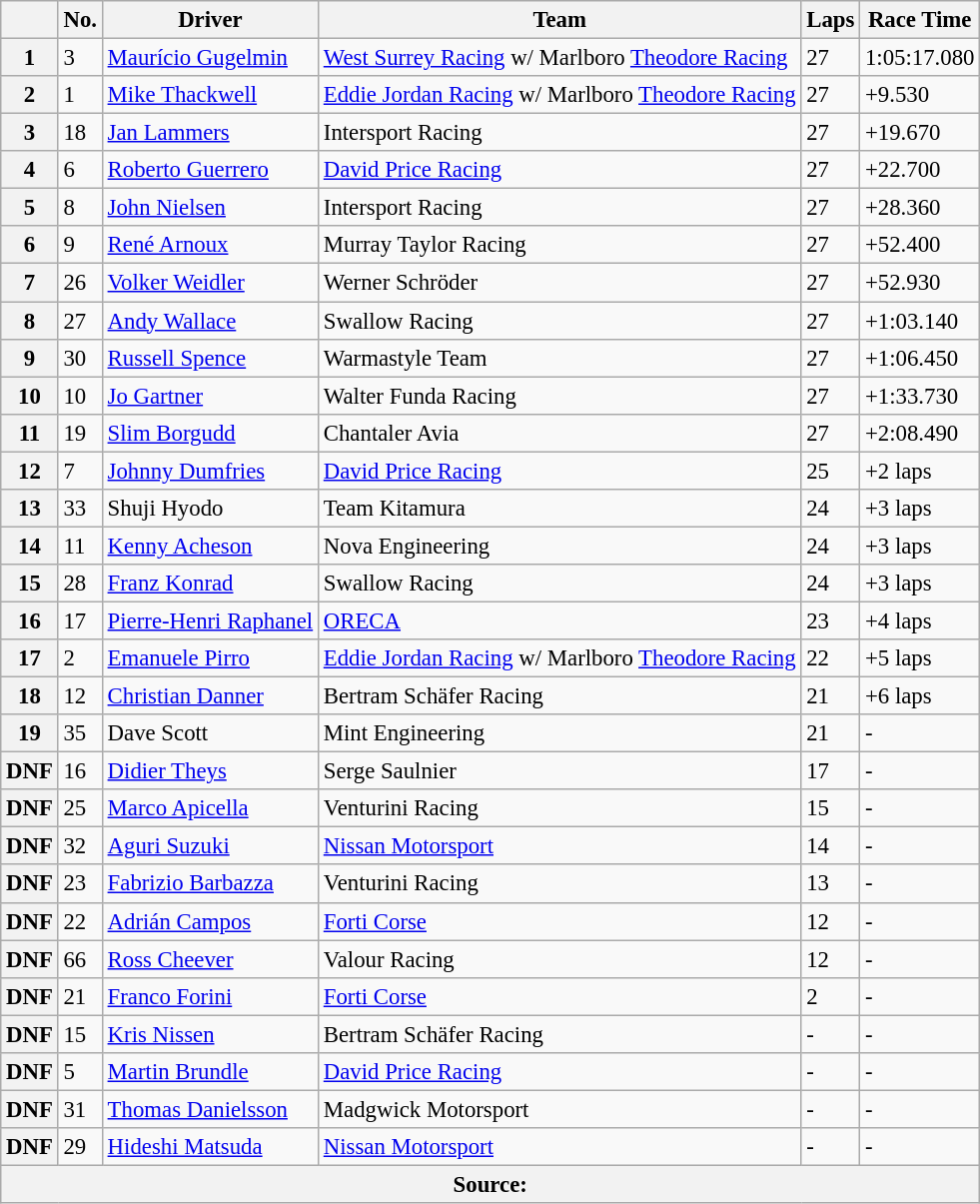<table class="wikitable" style="font-size: 95%;">
<tr>
<th></th>
<th>No.</th>
<th>Driver</th>
<th>Team</th>
<th>Laps</th>
<th>Race Time</th>
</tr>
<tr>
<th>1</th>
<td>3</td>
<td> <a href='#'>Maurício Gugelmin</a></td>
<td><a href='#'>West Surrey Racing</a> w/ Marlboro <a href='#'>Theodore Racing</a></td>
<td>27</td>
<td>1:05:17.080</td>
</tr>
<tr>
<th>2</th>
<td>1</td>
<td> <a href='#'>Mike Thackwell</a></td>
<td><a href='#'>Eddie Jordan Racing</a> w/ Marlboro <a href='#'>Theodore Racing</a></td>
<td>27</td>
<td>+9.530</td>
</tr>
<tr>
<th>3</th>
<td>18</td>
<td> <a href='#'>Jan Lammers</a></td>
<td>Intersport Racing</td>
<td>27</td>
<td>+19.670</td>
</tr>
<tr>
<th>4</th>
<td>6</td>
<td> <a href='#'>Roberto Guerrero</a></td>
<td><a href='#'>David Price Racing</a></td>
<td>27</td>
<td>+22.700</td>
</tr>
<tr>
<th>5</th>
<td>8</td>
<td> <a href='#'>John Nielsen</a></td>
<td>Intersport Racing</td>
<td>27</td>
<td>+28.360</td>
</tr>
<tr>
<th>6</th>
<td>9</td>
<td> <a href='#'>René Arnoux</a></td>
<td>Murray Taylor Racing</td>
<td>27</td>
<td>+52.400</td>
</tr>
<tr>
<th>7</th>
<td>26</td>
<td> <a href='#'>Volker Weidler</a></td>
<td>Werner Schröder</td>
<td>27</td>
<td>+52.930</td>
</tr>
<tr>
<th>8</th>
<td>27</td>
<td> <a href='#'>Andy Wallace</a></td>
<td>Swallow Racing</td>
<td>27</td>
<td>+1:03.140</td>
</tr>
<tr>
<th>9</th>
<td>30</td>
<td> <a href='#'>Russell Spence</a></td>
<td>Warmastyle Team</td>
<td>27</td>
<td>+1:06.450</td>
</tr>
<tr>
<th>10</th>
<td>10</td>
<td> <a href='#'>Jo Gartner</a></td>
<td>Walter Funda Racing</td>
<td>27</td>
<td>+1:33.730</td>
</tr>
<tr>
<th>11</th>
<td>19</td>
<td> <a href='#'>Slim Borgudd</a></td>
<td>Chantaler Avia</td>
<td>27</td>
<td>+2:08.490</td>
</tr>
<tr>
<th>12</th>
<td>7</td>
<td> <a href='#'>Johnny Dumfries</a></td>
<td><a href='#'>David Price Racing</a></td>
<td>25</td>
<td>+2 laps</td>
</tr>
<tr>
<th>13</th>
<td>33</td>
<td> Shuji Hyodo</td>
<td>Team Kitamura</td>
<td>24</td>
<td>+3 laps</td>
</tr>
<tr>
<th>14</th>
<td>11</td>
<td> <a href='#'>Kenny Acheson</a></td>
<td>Nova Engineering</td>
<td>24</td>
<td>+3 laps</td>
</tr>
<tr>
<th>15</th>
<td>28</td>
<td> <a href='#'>Franz Konrad</a></td>
<td>Swallow Racing</td>
<td>24</td>
<td>+3 laps</td>
</tr>
<tr>
<th>16</th>
<td>17</td>
<td> <a href='#'>Pierre-Henri Raphanel</a></td>
<td><a href='#'>ORECA</a></td>
<td>23</td>
<td>+4 laps</td>
</tr>
<tr>
<th>17</th>
<td>2</td>
<td> <a href='#'>Emanuele Pirro</a></td>
<td><a href='#'>Eddie Jordan Racing</a> w/ Marlboro <a href='#'>Theodore Racing</a></td>
<td>22</td>
<td>+5 laps</td>
</tr>
<tr>
<th>18</th>
<td>12</td>
<td> <a href='#'>Christian Danner</a></td>
<td>Bertram Schäfer Racing</td>
<td>21</td>
<td>+6 laps</td>
</tr>
<tr>
<th>19</th>
<td>35</td>
<td> Dave Scott</td>
<td>Mint Engineering</td>
<td>21</td>
<td>-</td>
</tr>
<tr>
<th>DNF</th>
<td>16</td>
<td> <a href='#'>Didier Theys</a></td>
<td>Serge Saulnier</td>
<td>17</td>
<td>-</td>
</tr>
<tr>
<th>DNF</th>
<td>25</td>
<td> <a href='#'>Marco Apicella</a></td>
<td>Venturini Racing</td>
<td>15</td>
<td>-</td>
</tr>
<tr>
<th>DNF</th>
<td>32</td>
<td> <a href='#'>Aguri Suzuki</a></td>
<td><a href='#'>Nissan Motorsport</a></td>
<td>14</td>
<td>-</td>
</tr>
<tr>
<th>DNF</th>
<td>23</td>
<td> <a href='#'>Fabrizio Barbazza</a></td>
<td>Venturini Racing</td>
<td>13</td>
<td>-</td>
</tr>
<tr>
<th>DNF</th>
<td>22</td>
<td> <a href='#'>Adrián Campos</a></td>
<td><a href='#'>Forti Corse</a></td>
<td>12</td>
<td>-</td>
</tr>
<tr>
<th>DNF</th>
<td>66</td>
<td> <a href='#'>Ross Cheever</a></td>
<td>Valour Racing</td>
<td>12</td>
<td>-</td>
</tr>
<tr>
<th>DNF</th>
<td>21</td>
<td> <a href='#'>Franco Forini</a></td>
<td><a href='#'>Forti Corse</a></td>
<td>2</td>
<td>-</td>
</tr>
<tr>
<th>DNF</th>
<td>15</td>
<td> <a href='#'>Kris Nissen</a></td>
<td>Bertram Schäfer Racing</td>
<td>-</td>
<td>-</td>
</tr>
<tr>
<th>DNF</th>
<td>5</td>
<td> <a href='#'>Martin Brundle</a></td>
<td><a href='#'>David Price Racing</a></td>
<td>-</td>
<td>-</td>
</tr>
<tr>
<th>DNF</th>
<td>31</td>
<td> <a href='#'>Thomas Danielsson</a></td>
<td>Madgwick Motorsport</td>
<td>-</td>
<td>-</td>
</tr>
<tr>
<th>DNF</th>
<td>29</td>
<td> <a href='#'>Hideshi Matsuda</a></td>
<td><a href='#'>Nissan Motorsport</a></td>
<td>-</td>
<td>-</td>
</tr>
<tr>
<th colspan="6">Source:</th>
</tr>
</table>
